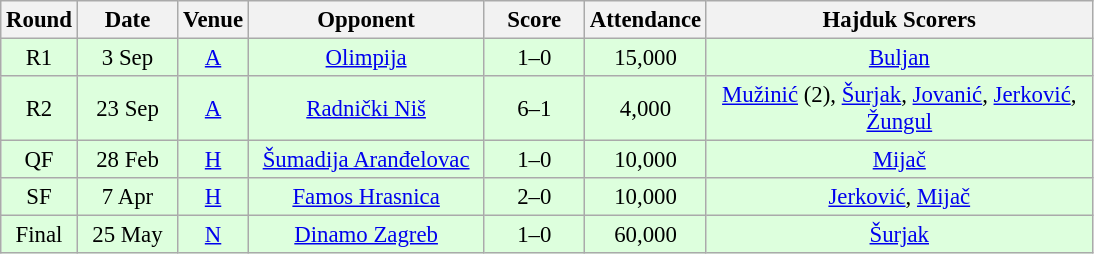<table class="wikitable sortable" style="text-align: center; font-size:95%;">
<tr>
<th width="30">Round</th>
<th width="60">Date</th>
<th width="20">Venue</th>
<th width="150">Opponent</th>
<th width="60">Score</th>
<th width="60">Attendance</th>
<th width="250">Hajduk Scorers</th>
</tr>
<tr bgcolor="#ddffdd">
<td>R1</td>
<td>3 Sep</td>
<td><a href='#'>A</a></td>
<td><a href='#'>Olimpija</a></td>
<td>1–0</td>
<td>15,000</td>
<td><a href='#'>Buljan</a></td>
</tr>
<tr bgcolor="#ddffdd">
<td>R2</td>
<td>23 Sep</td>
<td><a href='#'>A</a></td>
<td><a href='#'>Radnički Niš</a></td>
<td>6–1</td>
<td>4,000</td>
<td><a href='#'>Mužinić</a> (2), <a href='#'>Šurjak</a>, <a href='#'>Jovanić</a>, <a href='#'>Jerković</a>, <a href='#'>Žungul</a></td>
</tr>
<tr bgcolor="#ddffdd">
<td>QF</td>
<td>28 Feb</td>
<td><a href='#'>H</a></td>
<td><a href='#'>Šumadija Aranđelovac</a></td>
<td>1–0</td>
<td>10,000</td>
<td><a href='#'>Mijač</a></td>
</tr>
<tr bgcolor="#ddffdd">
<td>SF</td>
<td>7 Apr</td>
<td><a href='#'>H</a></td>
<td><a href='#'>Famos Hrasnica</a></td>
<td>2–0</td>
<td>10,000</td>
<td><a href='#'>Jerković</a>, <a href='#'>Mijač</a></td>
</tr>
<tr bgcolor="#ddffdd">
<td>Final</td>
<td>25 May</td>
<td><a href='#'>N</a></td>
<td><a href='#'>Dinamo Zagreb</a></td>
<td>1–0 </td>
<td>60,000</td>
<td><a href='#'>Šurjak</a></td>
</tr>
</table>
